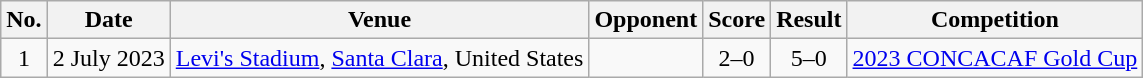<table class="wikitable sortable">
<tr>
<th scope="col">No.</th>
<th scope="col">Date</th>
<th scope="col">Venue</th>
<th scope="col">Opponent</th>
<th scope="col">Score</th>
<th scope="col">Result</th>
<th scope="col">Competition</th>
</tr>
<tr>
<td align="center">1</td>
<td>2 July 2023</td>
<td><a href='#'>Levi's Stadium</a>, <a href='#'>Santa Clara</a>, United States</td>
<td></td>
<td align="center">2–0</td>
<td align="center">5–0</td>
<td><a href='#'>2023 CONCACAF Gold Cup</a></td>
</tr>
</table>
